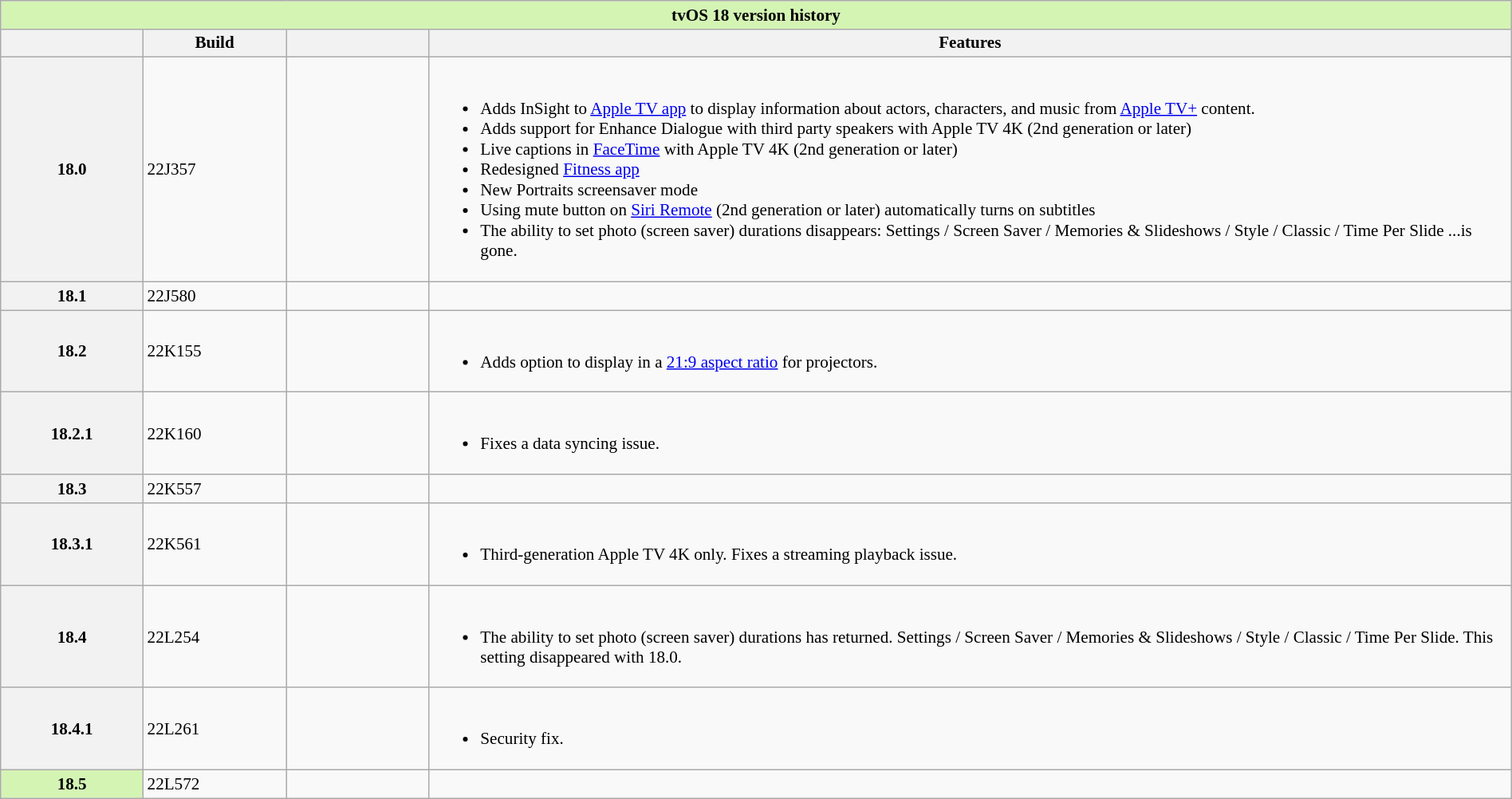<table class="wikitable mw-collapsible mw-uncollapsed" style="width:100%; font-size:88%;">
<tr>
<th style="background:#d4f4b4;" colspan="5">tvOS 18 version history</th>
</tr>
<tr>
<th style="width:8em;"></th>
<th style="width:8em;">Build</th>
<th style="width:8em;"></th>
<th>Features</th>
</tr>
<tr>
<th>18.0</th>
<td>22J357</td>
<td></td>
<td><br><ul><li>Adds InSight to <a href='#'>Apple TV app</a> to display information about actors, characters, and music from <a href='#'>Apple TV+</a> content.</li><li>Adds support for Enhance Dialogue with third party speakers with Apple TV 4K (2nd generation or later)</li><li>Live captions in <a href='#'>FaceTime</a> with Apple TV 4K (2nd generation or later)</li><li>Redesigned <a href='#'>Fitness app</a></li><li>New Portraits screensaver mode</li><li>Using mute button on <a href='#'>Siri Remote</a> (2nd generation or later) automatically turns on subtitles</li><li>The ability to set photo (screen saver) durations disappears: Settings / Screen Saver / Memories & Slideshows / Style / Classic / Time Per Slide ...is gone.</li></ul></td>
</tr>
<tr>
<th>18.1</th>
<td>22J580</td>
<td></td>
<td></td>
</tr>
<tr>
<th>18.2</th>
<td>22K155</td>
<td></td>
<td><br><ul><li>Adds option to display in a <a href='#'>21:9 aspect ratio</a> for projectors.</li></ul></td>
</tr>
<tr>
<th>18.2.1</th>
<td>22K160</td>
<td></td>
<td><br><ul><li>Fixes a data syncing issue.</li></ul></td>
</tr>
<tr>
<th>18.3</th>
<td>22K557</td>
<td></td>
<td></td>
</tr>
<tr>
<th>18.3.1</th>
<td>22K561</td>
<td></td>
<td><br><ul><li>Third-generation Apple TV 4K only. Fixes a streaming playback issue.</li></ul></td>
</tr>
<tr>
<th>18.4</th>
<td>22L254</td>
<td></td>
<td><br><ul><li>The ability to set photo (screen saver) durations has returned. Settings / Screen Saver / Memories & Slideshows / Style / Classic / Time Per Slide. This setting disappeared with 18.0.</li></ul></td>
</tr>
<tr>
<th>18.4.1</th>
<td>22L261</td>
<td></td>
<td><br><ul><li>Security fix.</li></ul></td>
</tr>
<tr>
<th style="background:#d4f4b4;">18.5</th>
<td>22L572</td>
<td></td>
<td></td>
</tr>
</table>
